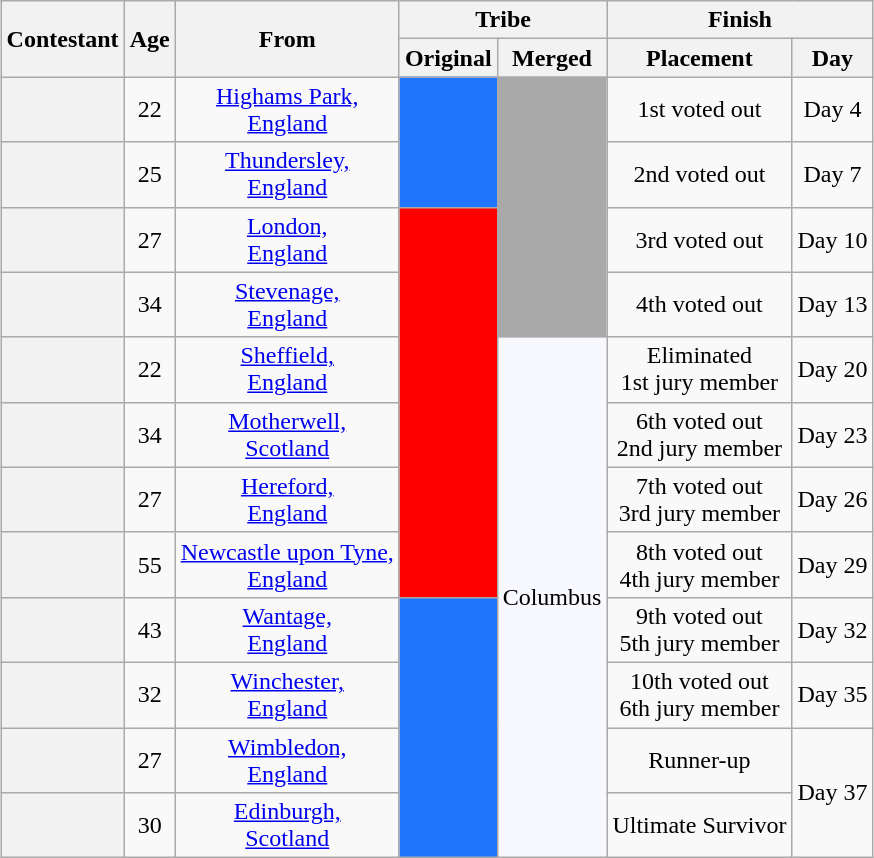<table class="wikitable sortable" style="margin:auto; text-align:center">
<tr>
<th rowspan="2" scope="col">Contestant</th>
<th rowspan="2" scope="col">Age</th>
<th rowspan="2" scope="col" class=unsortable>From</th>
<th colspan="2" scope="colgroup">Tribe</th>
<th colspan="2" scope="colgroup">Finish</th>
</tr>
<tr>
<th scope="col">Original</th>
<th scope="col" class=unsortable>Merged</th>
<th scope="col" class=unsortable>Placement</th>
<th scope="col" class=unsortable>Day</th>
</tr>
<tr>
<th scope="row" style=text-align:left></th>
<td>22</td>
<td><a href='#'>Highams Park,<br>England</a></td>
<td rowspan="2" bgcolor=#1F75FE></td>
<td rowspan="4" bgcolor="darkgray"></td>
<td>1st voted out</td>
<td>Day 4</td>
</tr>
<tr>
<th scope="row" style=text-align:left></th>
<td>25</td>
<td><a href='#'>Thundersley,<br>England</a></td>
<td>2nd voted out</td>
<td>Day 7</td>
</tr>
<tr>
<th scope="row" style=text-align:left></th>
<td>27</td>
<td><a href='#'>London,<br>England</a></td>
<td rowspan="6" bgcolor=#FF0000></td>
<td>3rd voted out</td>
<td>Day 10</td>
</tr>
<tr>
<th scope="row" style=text-align:left></th>
<td>34</td>
<td><a href='#'>Stevenage,<br>England</a></td>
<td>4th voted out</td>
<td>Day 13</td>
</tr>
<tr>
<th scope="row" style=text-align:left></th>
<td>22</td>
<td><a href='#'>Sheffield,<br>England</a></td>
<td rowspan="8" bgcolor="#F8F8FF">Columbus</td>
<td>Eliminated<br>1st jury member</td>
<td>Day 20</td>
</tr>
<tr>
<th scope="row" style=text-align:left></th>
<td>34</td>
<td><a href='#'>Motherwell,<br>Scotland</a></td>
<td>6th voted out<br>2nd jury member</td>
<td>Day 23</td>
</tr>
<tr>
<th scope="row" style=text-align:left></th>
<td>27</td>
<td><a href='#'>Hereford,<br>England</a></td>
<td>7th voted out<br>3rd jury member</td>
<td>Day 26</td>
</tr>
<tr>
<th scope="row" style=text-align:left></th>
<td>55</td>
<td><a href='#'>Newcastle upon Tyne,<br>England</a></td>
<td>8th voted out<br>4th jury member</td>
<td>Day 29</td>
</tr>
<tr>
<th scope="row" style=text-align:left></th>
<td>43</td>
<td><a href='#'>Wantage,<br>England</a></td>
<td rowspan="4" bgcolor=#1F75FE></td>
<td>9th voted out<br>5th jury member</td>
<td>Day 32</td>
</tr>
<tr>
<th scope="row" style=text-align:left></th>
<td>32</td>
<td><a href='#'>Winchester,<br>England</a></td>
<td>10th voted out<br>6th jury member</td>
<td>Day 35</td>
</tr>
<tr>
<th scope="row" style=text-align:left></th>
<td>27</td>
<td><a href='#'>Wimbledon,<br>England</a></td>
<td>Runner-up</td>
<td rowspan="2">Day 37</td>
</tr>
<tr>
<th scope="row" style=text-align:left></th>
<td>30</td>
<td><a href='#'>Edinburgh,<br>Scotland</a></td>
<td>Ultimate Survivor</td>
</tr>
</table>
